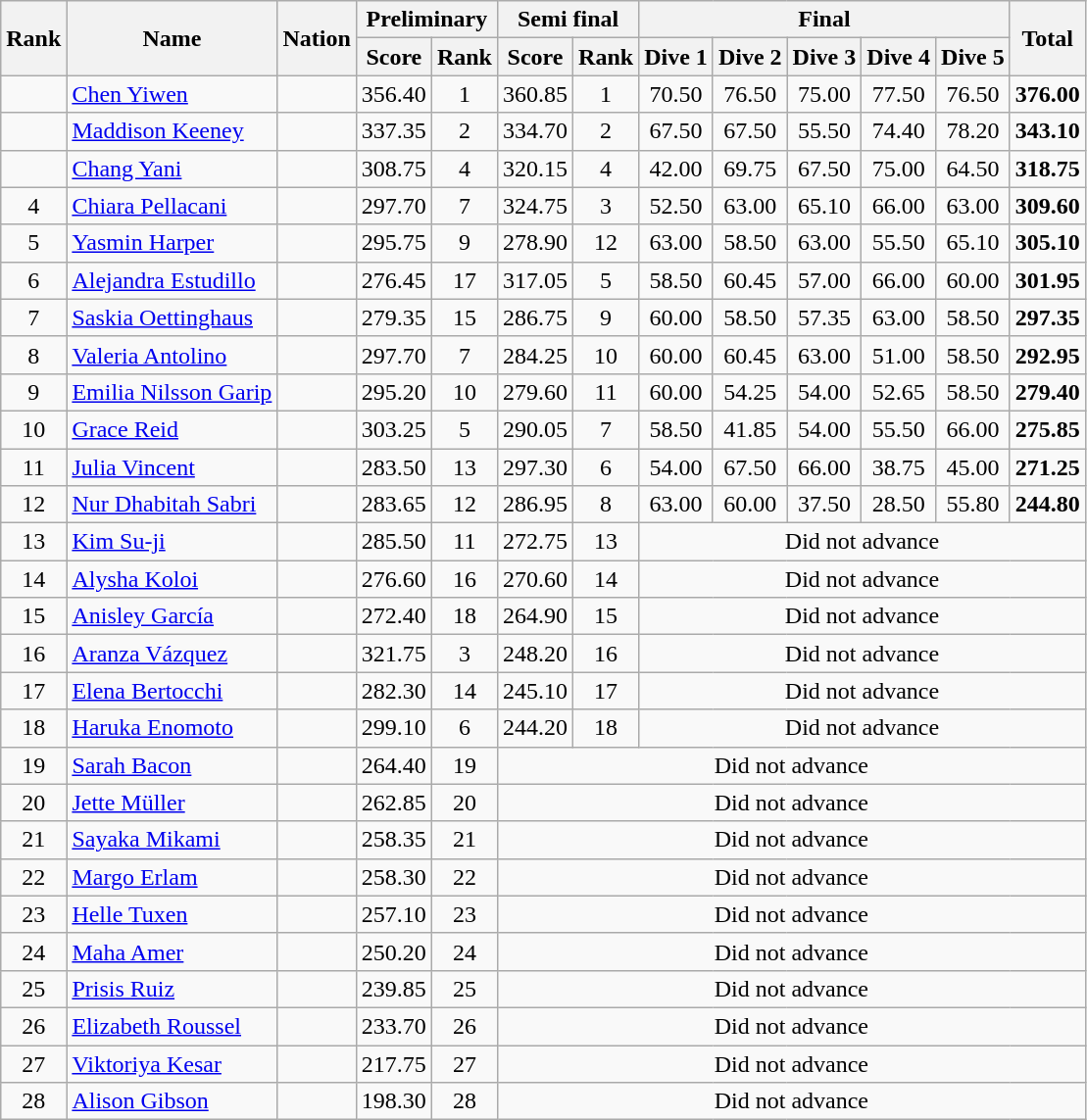<table class="wikitable sortable" style="text-align:center">
<tr>
<th rowspan="2">Rank</th>
<th rowspan="2">Name</th>
<th rowspan="2">Nation</th>
<th colspan="2">Preliminary</th>
<th colspan="2">Semi final</th>
<th colspan="5">Final</th>
<th rowspan="2">Total</th>
</tr>
<tr>
<th>Score</th>
<th>Rank</th>
<th>Score</th>
<th>Rank</th>
<th>Dive 1</th>
<th>Dive 2</th>
<th>Dive 3</th>
<th>Dive 4</th>
<th>Dive 5</th>
</tr>
<tr>
<td></td>
<td align="left"><a href='#'>Chen Yiwen</a></td>
<td align=left></td>
<td>356.40</td>
<td>1</td>
<td>360.85</td>
<td>1</td>
<td>70.50</td>
<td>76.50</td>
<td>75.00</td>
<td>77.50</td>
<td>76.50</td>
<td><strong>376.00</strong></td>
</tr>
<tr>
<td></td>
<td align="left"><a href='#'>Maddison Keeney</a></td>
<td align="left"></td>
<td>337.35</td>
<td>2</td>
<td>334.70</td>
<td>2</td>
<td>67.50</td>
<td>67.50</td>
<td>55.50</td>
<td>74.40</td>
<td>78.20</td>
<td><strong>343.10</strong></td>
</tr>
<tr>
<td></td>
<td align="left"><a href='#'>Chang Yani</a></td>
<td align="left"></td>
<td>308.75</td>
<td>4</td>
<td>320.15</td>
<td>4</td>
<td>42.00</td>
<td>69.75</td>
<td>67.50</td>
<td>75.00</td>
<td>64.50</td>
<td><strong>318.75</strong></td>
</tr>
<tr>
<td>4</td>
<td align="left"><a href='#'>Chiara Pellacani</a></td>
<td align="left"></td>
<td>297.70</td>
<td>7</td>
<td>324.75</td>
<td>3</td>
<td>52.50</td>
<td>63.00</td>
<td>65.10</td>
<td>66.00</td>
<td>63.00</td>
<td><strong>309.60</strong></td>
</tr>
<tr>
<td>5</td>
<td align="left"><a href='#'>Yasmin Harper</a></td>
<td align="left"></td>
<td>295.75</td>
<td>9</td>
<td>278.90</td>
<td>12</td>
<td>63.00</td>
<td>58.50</td>
<td>63.00</td>
<td>55.50</td>
<td>65.10</td>
<td><strong>305.10</strong></td>
</tr>
<tr>
<td>6</td>
<td align="left"><a href='#'>Alejandra Estudillo</a></td>
<td align="left"></td>
<td>276.45</td>
<td>17</td>
<td>317.05</td>
<td>5</td>
<td>58.50</td>
<td>60.45</td>
<td>57.00</td>
<td>66.00</td>
<td>60.00</td>
<td><strong>301.95</strong></td>
</tr>
<tr>
<td>7</td>
<td align="left"><a href='#'>Saskia Oettinghaus</a></td>
<td align="left"></td>
<td>279.35</td>
<td>15</td>
<td>286.75</td>
<td>9</td>
<td>60.00</td>
<td>58.50</td>
<td>57.35</td>
<td>63.00</td>
<td>58.50</td>
<td><strong>297.35</strong></td>
</tr>
<tr>
<td>8</td>
<td align="left"><a href='#'>Valeria Antolino</a></td>
<td align="left"></td>
<td>297.70</td>
<td>7</td>
<td>284.25</td>
<td>10</td>
<td>60.00</td>
<td>60.45</td>
<td>63.00</td>
<td>51.00</td>
<td>58.50</td>
<td><strong>292.95</strong></td>
</tr>
<tr>
<td>9</td>
<td align="left"><a href='#'>Emilia Nilsson Garip</a></td>
<td align="left"></td>
<td>295.20</td>
<td>10</td>
<td>279.60</td>
<td>11</td>
<td>60.00</td>
<td>54.25</td>
<td>54.00</td>
<td>52.65</td>
<td>58.50</td>
<td><strong>279.40</strong></td>
</tr>
<tr>
<td>10</td>
<td align="left"><a href='#'>Grace Reid</a></td>
<td align="left"></td>
<td>303.25</td>
<td>5</td>
<td>290.05</td>
<td>7</td>
<td>58.50</td>
<td>41.85</td>
<td>54.00</td>
<td>55.50</td>
<td>66.00</td>
<td><strong>275.85</strong></td>
</tr>
<tr>
<td>11</td>
<td align="left"><a href='#'>Julia Vincent</a></td>
<td align="left"></td>
<td>283.50</td>
<td>13</td>
<td>297.30</td>
<td>6</td>
<td>54.00</td>
<td>67.50</td>
<td>66.00</td>
<td>38.75</td>
<td>45.00</td>
<td><strong>271.25</strong></td>
</tr>
<tr>
<td>12</td>
<td align="left"><a href='#'>Nur Dhabitah Sabri</a></td>
<td align="left"></td>
<td>283.65</td>
<td>12</td>
<td>286.95</td>
<td>8</td>
<td>63.00</td>
<td>60.00</td>
<td>37.50</td>
<td>28.50</td>
<td>55.80</td>
<td><strong>244.80</strong></td>
</tr>
<tr>
<td>13</td>
<td align="left"><a href='#'>Kim Su-ji</a></td>
<td align="left"></td>
<td>285.50</td>
<td>11</td>
<td>272.75</td>
<td>13</td>
<td colspan="6">Did not advance</td>
</tr>
<tr>
<td>14</td>
<td align="left"><a href='#'>Alysha Koloi</a></td>
<td align="left"></td>
<td>276.60</td>
<td>16</td>
<td>270.60</td>
<td>14</td>
<td colspan="6">Did not advance</td>
</tr>
<tr>
<td>15</td>
<td align="left"><a href='#'>Anisley García</a></td>
<td align="left"></td>
<td>272.40</td>
<td>18</td>
<td>264.90</td>
<td>15</td>
<td colspan="6">Did not advance</td>
</tr>
<tr>
<td>16</td>
<td align="left"><a href='#'>Aranza Vázquez</a></td>
<td align="left"></td>
<td>321.75</td>
<td>3</td>
<td>248.20</td>
<td>16</td>
<td colspan="6">Did not advance</td>
</tr>
<tr>
<td>17</td>
<td align="left"><a href='#'>Elena Bertocchi</a></td>
<td align="left"></td>
<td>282.30</td>
<td>14</td>
<td>245.10</td>
<td>17</td>
<td colspan="6">Did not advance</td>
</tr>
<tr>
<td>18</td>
<td align="left"><a href='#'>Haruka Enomoto</a></td>
<td align="left"></td>
<td>299.10</td>
<td>6</td>
<td>244.20</td>
<td>18</td>
<td colspan="6">Did not advance</td>
</tr>
<tr>
<td>19</td>
<td align="left"><a href='#'>Sarah Bacon</a></td>
<td align="left"></td>
<td>264.40</td>
<td>19</td>
<td colspan="8">Did not advance</td>
</tr>
<tr>
<td>20</td>
<td align="left"><a href='#'>Jette Müller</a></td>
<td align="left"></td>
<td>262.85</td>
<td>20</td>
<td colspan="8">Did not advance</td>
</tr>
<tr>
<td>21</td>
<td align="left"><a href='#'>Sayaka Mikami</a></td>
<td align="left"></td>
<td>258.35</td>
<td>21</td>
<td colspan="8">Did not advance</td>
</tr>
<tr>
<td>22</td>
<td align="left"><a href='#'>Margo Erlam</a></td>
<td align="left"></td>
<td>258.30</td>
<td>22</td>
<td colspan="8">Did not advance</td>
</tr>
<tr>
<td>23</td>
<td align="left"><a href='#'>Helle Tuxen</a></td>
<td align="left"></td>
<td>257.10</td>
<td>23</td>
<td colspan="8">Did not advance</td>
</tr>
<tr>
<td>24</td>
<td align="left"><a href='#'>Maha Amer</a></td>
<td align="left"></td>
<td>250.20</td>
<td>24</td>
<td colspan="8">Did not advance</td>
</tr>
<tr>
<td>25</td>
<td align="left"><a href='#'>Prisis Ruiz</a></td>
<td align="left"></td>
<td>239.85</td>
<td>25</td>
<td colspan="8">Did not advance</td>
</tr>
<tr>
<td>26</td>
<td align="left"><a href='#'>Elizabeth Roussel</a></td>
<td align=left></td>
<td>233.70</td>
<td>26</td>
<td colspan="8">Did not advance</td>
</tr>
<tr>
<td>27</td>
<td align="left"><a href='#'>Viktoriya Kesar</a></td>
<td align="left"></td>
<td>217.75</td>
<td>27</td>
<td colspan="8">Did not advance</td>
</tr>
<tr>
<td>28</td>
<td align="left"><a href='#'>Alison Gibson</a></td>
<td align="left"></td>
<td>198.30</td>
<td>28</td>
<td colspan="8">Did not advance</td>
</tr>
</table>
